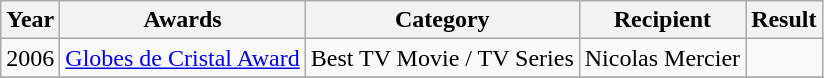<table class="wikitable sortable">
<tr>
<th>Year</th>
<th>Awards</th>
<th>Category</th>
<th>Recipient</th>
<th>Result</th>
</tr>
<tr>
<td>2006</td>
<td><a href='#'>Globes de Cristal Award</a></td>
<td>Best TV Movie / TV Series</td>
<td>Nicolas Mercier</td>
<td></td>
</tr>
<tr>
</tr>
</table>
